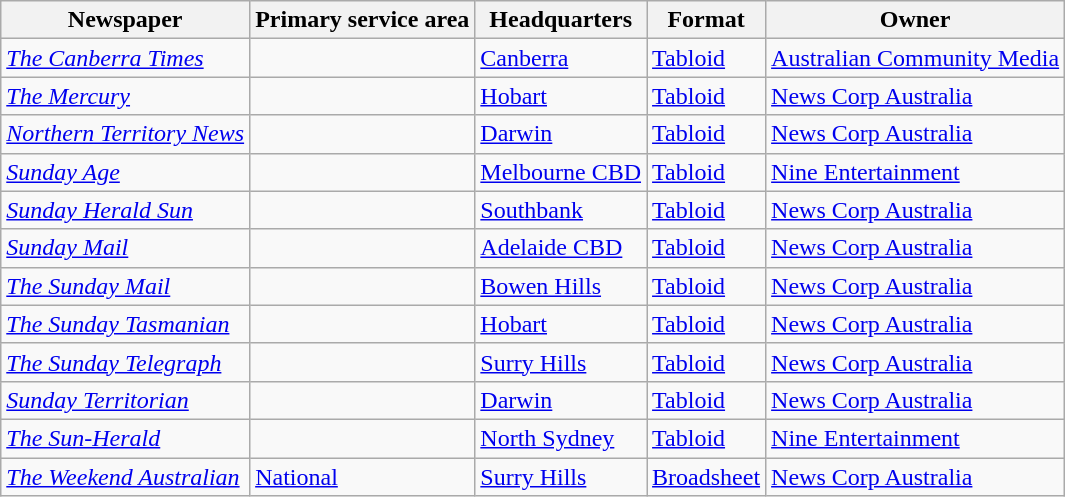<table class="wikitable sortable" style="border: gray solid 1px; border-collapse: collapse;" cellpadding="5">
<tr valign="top">
<th>Newspaper</th>
<th>Primary service area</th>
<th>Headquarters</th>
<th>Format</th>
<th>Owner</th>
</tr>
<tr>
<td><em><a href='#'>The Canberra Times</a></em></td>
<td></td>
<td><a href='#'>Canberra</a></td>
<td><a href='#'>Tabloid</a></td>
<td><a href='#'>Australian Community Media</a></td>
</tr>
<tr>
<td><em><a href='#'>The Mercury</a></em></td>
<td></td>
<td><a href='#'>Hobart</a></td>
<td><a href='#'>Tabloid</a></td>
<td><a href='#'>News Corp Australia</a></td>
</tr>
<tr>
<td><em><a href='#'>Northern Territory News</a></em></td>
<td></td>
<td><a href='#'>Darwin</a></td>
<td><a href='#'>Tabloid</a></td>
<td><a href='#'>News Corp Australia</a></td>
</tr>
<tr>
<td><em><a href='#'>Sunday Age</a></em></td>
<td></td>
<td><a href='#'>Melbourne CBD</a></td>
<td><a href='#'>Tabloid</a></td>
<td><a href='#'>Nine Entertainment</a></td>
</tr>
<tr>
<td><em><a href='#'>Sunday Herald Sun</a></em></td>
<td></td>
<td><a href='#'>Southbank</a></td>
<td><a href='#'>Tabloid</a></td>
<td><a href='#'>News Corp Australia</a></td>
</tr>
<tr>
<td><a href='#'><em>Sunday Mail</em></a></td>
<td></td>
<td><a href='#'>Adelaide CBD</a></td>
<td><a href='#'>Tabloid</a></td>
<td><a href='#'>News Corp Australia</a></td>
</tr>
<tr>
<td><a href='#'><em>The Sunday Mail</em></a></td>
<td></td>
<td><a href='#'>Bowen Hills</a></td>
<td><a href='#'>Tabloid</a></td>
<td><a href='#'>News Corp Australia</a></td>
</tr>
<tr>
<td><em><a href='#'>The Sunday Tasmanian</a></em></td>
<td></td>
<td><a href='#'>Hobart</a></td>
<td><a href='#'>Tabloid</a></td>
<td><a href='#'>News Corp Australia</a></td>
</tr>
<tr>
<td><a href='#'><em>The Sunday Telegraph</em></a></td>
<td></td>
<td><a href='#'>Surry Hills</a></td>
<td><a href='#'>Tabloid</a></td>
<td><a href='#'>News Corp Australia</a></td>
</tr>
<tr>
<td><em><a href='#'>Sunday Territorian</a></em></td>
<td></td>
<td><a href='#'>Darwin</a></td>
<td><a href='#'>Tabloid</a></td>
<td><a href='#'>News Corp Australia</a></td>
</tr>
<tr>
<td><em><a href='#'>The Sun-Herald</a></em></td>
<td></td>
<td><a href='#'>North Sydney</a></td>
<td><a href='#'>Tabloid</a></td>
<td><a href='#'>Nine Entertainment</a></td>
</tr>
<tr>
<td><em><a href='#'>The Weekend Australian</a></em></td>
<td><a href='#'>National</a></td>
<td><a href='#'>Surry Hills</a></td>
<td><a href='#'>Broadsheet</a></td>
<td><a href='#'>News Corp Australia</a></td>
</tr>
</table>
